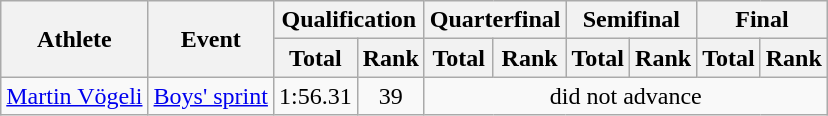<table class="wikitable">
<tr>
<th rowspan="2">Athlete</th>
<th rowspan="2">Event</th>
<th colspan="2">Qualification</th>
<th colspan="2">Quarterfinal</th>
<th colspan="2">Semifinal</th>
<th colspan="2">Final</th>
</tr>
<tr>
<th>Total</th>
<th>Rank</th>
<th>Total</th>
<th>Rank</th>
<th>Total</th>
<th>Rank</th>
<th>Total</th>
<th>Rank</th>
</tr>
<tr>
<td><a href='#'>Martin Vögeli</a></td>
<td><a href='#'>Boys' sprint</a></td>
<td align="center">1:56.31</td>
<td align="center">39</td>
<td align="center" colspan=6>did not advance</td>
</tr>
</table>
